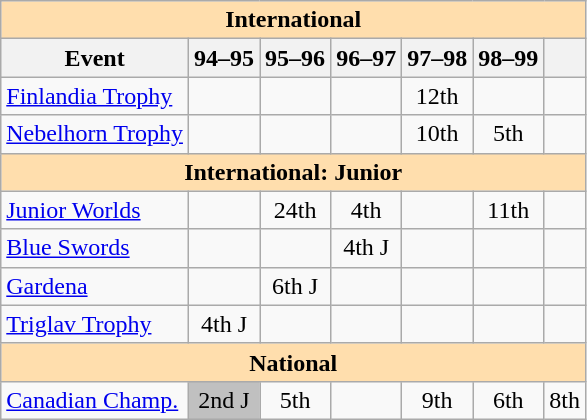<table class="wikitable" style="text-align:center">
<tr>
<th colspan="7" style="background-color: #ffdead; " align="center">International</th>
</tr>
<tr>
<th>Event</th>
<th>94–95</th>
<th>95–96</th>
<th>96–97</th>
<th>97–98</th>
<th>98–99</th>
<th></th>
</tr>
<tr>
<td align=left><a href='#'>Finlandia Trophy</a></td>
<td></td>
<td></td>
<td></td>
<td>12th</td>
<td></td>
<td></td>
</tr>
<tr>
<td align=left><a href='#'>Nebelhorn Trophy</a></td>
<td></td>
<td></td>
<td></td>
<td>10th</td>
<td>5th</td>
<td></td>
</tr>
<tr>
<th colspan="7" style="background-color: #ffdead; " align="center">International: Junior</th>
</tr>
<tr>
<td align=left><a href='#'>Junior Worlds</a></td>
<td></td>
<td>24th</td>
<td>4th</td>
<td></td>
<td>11th</td>
<td></td>
</tr>
<tr>
<td align=left><a href='#'>Blue Swords</a></td>
<td></td>
<td></td>
<td>4th J</td>
<td></td>
<td></td>
<td></td>
</tr>
<tr>
<td align=left><a href='#'>Gardena</a></td>
<td></td>
<td>6th J</td>
<td></td>
<td></td>
<td></td>
<td></td>
</tr>
<tr>
<td align=left><a href='#'>Triglav Trophy</a></td>
<td>4th J</td>
<td></td>
<td></td>
<td></td>
<td></td>
<td></td>
</tr>
<tr>
<th colspan="7" style="background-color: #ffdead; " align="center">National</th>
</tr>
<tr>
<td align=left><a href='#'>Canadian Champ.</a></td>
<td bgcolor="silver">2nd J</td>
<td>5th</td>
<td></td>
<td>9th</td>
<td>6th</td>
<td>8th</td>
</tr>
</table>
